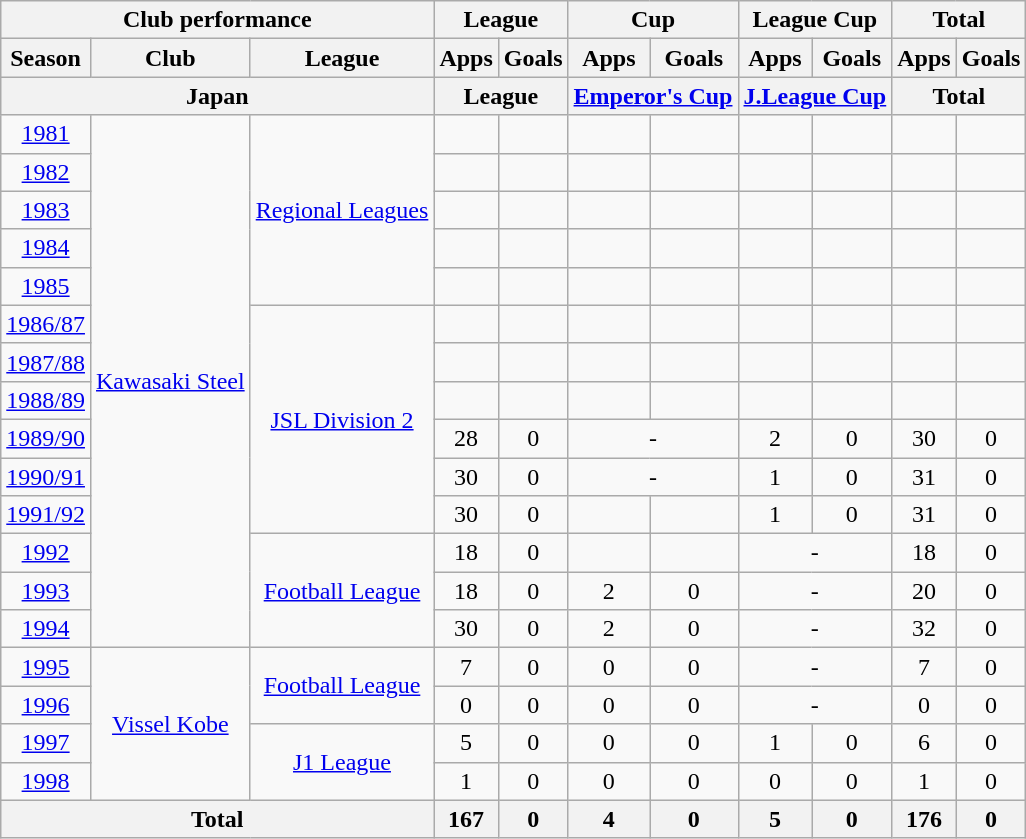<table class="wikitable" style="text-align:center;">
<tr>
<th colspan=3>Club performance</th>
<th colspan=2>League</th>
<th colspan=2>Cup</th>
<th colspan=2>League Cup</th>
<th colspan=2>Total</th>
</tr>
<tr>
<th>Season</th>
<th>Club</th>
<th>League</th>
<th>Apps</th>
<th>Goals</th>
<th>Apps</th>
<th>Goals</th>
<th>Apps</th>
<th>Goals</th>
<th>Apps</th>
<th>Goals</th>
</tr>
<tr>
<th colspan=3>Japan</th>
<th colspan=2>League</th>
<th colspan=2><a href='#'>Emperor's Cup</a></th>
<th colspan=2><a href='#'>J.League Cup</a></th>
<th colspan=2>Total</th>
</tr>
<tr>
<td><a href='#'>1981</a></td>
<td rowspan="14"><a href='#'>Kawasaki Steel</a></td>
<td rowspan="5"><a href='#'>Regional Leagues</a></td>
<td></td>
<td></td>
<td></td>
<td></td>
<td></td>
<td></td>
<td></td>
<td></td>
</tr>
<tr>
<td><a href='#'>1982</a></td>
<td></td>
<td></td>
<td></td>
<td></td>
<td></td>
<td></td>
<td></td>
<td></td>
</tr>
<tr>
<td><a href='#'>1983</a></td>
<td></td>
<td></td>
<td></td>
<td></td>
<td></td>
<td></td>
<td></td>
<td></td>
</tr>
<tr>
<td><a href='#'>1984</a></td>
<td></td>
<td></td>
<td></td>
<td></td>
<td></td>
<td></td>
<td></td>
<td></td>
</tr>
<tr>
<td><a href='#'>1985</a></td>
<td></td>
<td></td>
<td></td>
<td></td>
<td></td>
<td></td>
<td></td>
<td></td>
</tr>
<tr>
<td><a href='#'>1986/87</a></td>
<td rowspan="6"><a href='#'>JSL Division 2</a></td>
<td></td>
<td></td>
<td></td>
<td></td>
<td></td>
<td></td>
<td></td>
<td></td>
</tr>
<tr>
<td><a href='#'>1987/88</a></td>
<td></td>
<td></td>
<td></td>
<td></td>
<td></td>
<td></td>
<td></td>
<td></td>
</tr>
<tr>
<td><a href='#'>1988/89</a></td>
<td></td>
<td></td>
<td></td>
<td></td>
<td></td>
<td></td>
<td></td>
<td></td>
</tr>
<tr>
<td><a href='#'>1989/90</a></td>
<td>28</td>
<td>0</td>
<td colspan="2">-</td>
<td>2</td>
<td>0</td>
<td>30</td>
<td>0</td>
</tr>
<tr>
<td><a href='#'>1990/91</a></td>
<td>30</td>
<td>0</td>
<td colspan="2">-</td>
<td>1</td>
<td>0</td>
<td>31</td>
<td>0</td>
</tr>
<tr>
<td><a href='#'>1991/92</a></td>
<td>30</td>
<td>0</td>
<td></td>
<td></td>
<td>1</td>
<td>0</td>
<td>31</td>
<td>0</td>
</tr>
<tr>
<td><a href='#'>1992</a></td>
<td rowspan="3"><a href='#'>Football League</a></td>
<td>18</td>
<td>0</td>
<td></td>
<td></td>
<td colspan="2">-</td>
<td>18</td>
<td>0</td>
</tr>
<tr>
<td><a href='#'>1993</a></td>
<td>18</td>
<td>0</td>
<td>2</td>
<td>0</td>
<td colspan="2">-</td>
<td>20</td>
<td>0</td>
</tr>
<tr>
<td><a href='#'>1994</a></td>
<td>30</td>
<td>0</td>
<td>2</td>
<td>0</td>
<td colspan="2">-</td>
<td>32</td>
<td>0</td>
</tr>
<tr>
<td><a href='#'>1995</a></td>
<td rowspan="4"><a href='#'>Vissel Kobe</a></td>
<td rowspan="2"><a href='#'>Football League</a></td>
<td>7</td>
<td>0</td>
<td>0</td>
<td>0</td>
<td colspan="2">-</td>
<td>7</td>
<td>0</td>
</tr>
<tr>
<td><a href='#'>1996</a></td>
<td>0</td>
<td>0</td>
<td>0</td>
<td>0</td>
<td colspan="2">-</td>
<td>0</td>
<td>0</td>
</tr>
<tr>
<td><a href='#'>1997</a></td>
<td rowspan="2"><a href='#'>J1 League</a></td>
<td>5</td>
<td>0</td>
<td>0</td>
<td>0</td>
<td>1</td>
<td>0</td>
<td>6</td>
<td>0</td>
</tr>
<tr>
<td><a href='#'>1998</a></td>
<td>1</td>
<td>0</td>
<td>0</td>
<td>0</td>
<td>0</td>
<td>0</td>
<td>1</td>
<td>0</td>
</tr>
<tr>
<th colspan=3>Total</th>
<th>167</th>
<th>0</th>
<th>4</th>
<th>0</th>
<th>5</th>
<th>0</th>
<th>176</th>
<th>0</th>
</tr>
</table>
